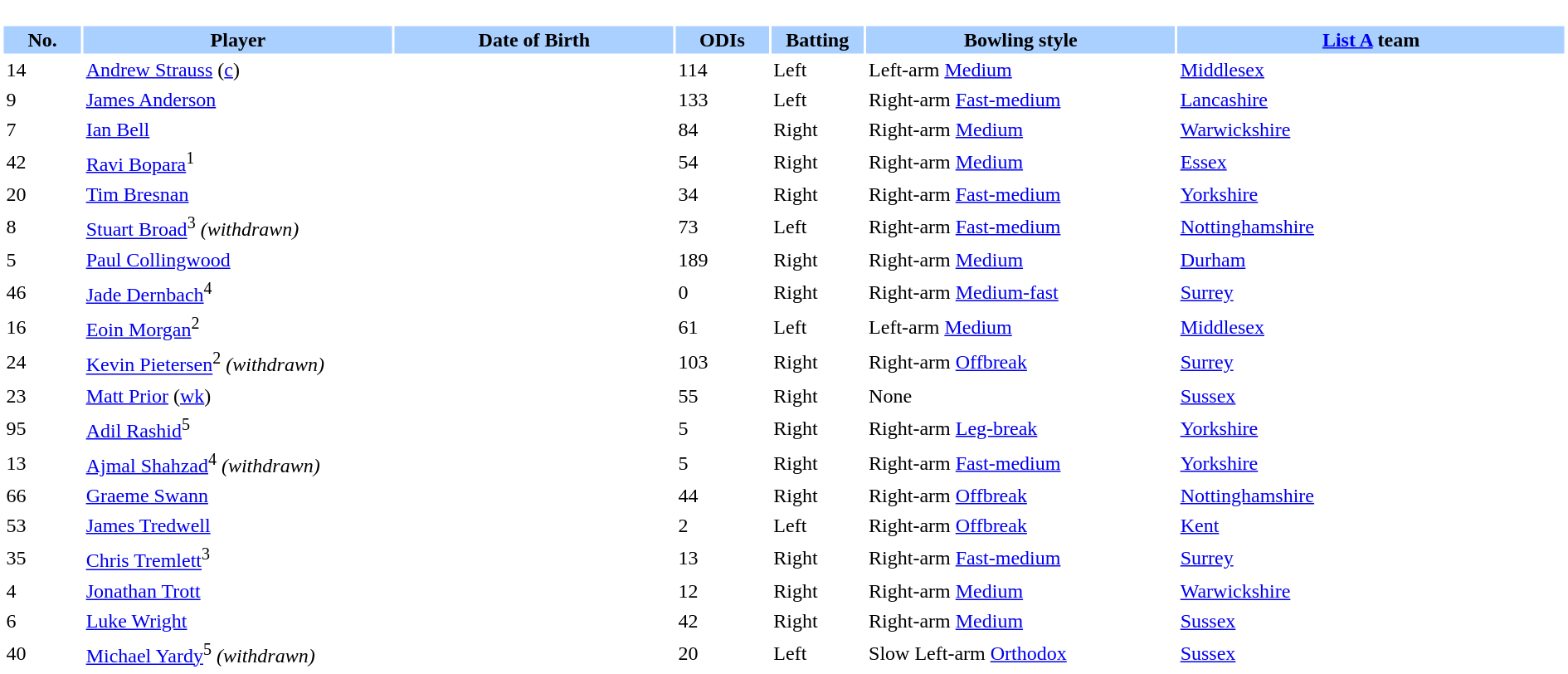<table border="0" style="width:100%">
<tr>
<td style="vertical-align:top; background:#fff; width:90%"><br><table border="0" cellspacing="2" cellpadding="2" style="width:100%">
<tr style="background:#aad0ff">
<th width=5%>No.</th>
<th width=20%>Player</th>
<th width=18%>Date of Birth</th>
<th width=6%>ODIs</th>
<th width=6%>Batting</th>
<th width=20%>Bowling style</th>
<th width=25%><a href='#'>List A</a> team</th>
</tr>
<tr>
<td>14</td>
<td><a href='#'>Andrew Strauss</a> (<a href='#'>c</a>)</td>
<td></td>
<td>114</td>
<td>Left</td>
<td>Left-arm <a href='#'>Medium</a></td>
<td> <a href='#'>Middlesex</a></td>
</tr>
<tr>
<td>9</td>
<td><a href='#'>James Anderson</a></td>
<td></td>
<td>133</td>
<td>Left</td>
<td>Right-arm <a href='#'>Fast-medium</a></td>
<td> <a href='#'>Lancashire</a></td>
</tr>
<tr>
<td>7</td>
<td><a href='#'>Ian Bell</a></td>
<td></td>
<td>84</td>
<td>Right</td>
<td>Right-arm <a href='#'>Medium</a></td>
<td> <a href='#'>Warwickshire</a></td>
</tr>
<tr>
<td>42</td>
<td><a href='#'>Ravi Bopara</a><sup>1</sup></td>
<td></td>
<td>54</td>
<td>Right</td>
<td>Right-arm <a href='#'>Medium</a></td>
<td> <a href='#'>Essex</a></td>
</tr>
<tr>
<td>20</td>
<td><a href='#'>Tim Bresnan</a></td>
<td></td>
<td>34</td>
<td>Right</td>
<td>Right-arm <a href='#'>Fast-medium</a></td>
<td> <a href='#'>Yorkshire</a></td>
</tr>
<tr>
<td>8</td>
<td><a href='#'>Stuart Broad</a><sup>3</sup> <em>(withdrawn)</em></td>
<td></td>
<td>73</td>
<td>Left</td>
<td>Right-arm <a href='#'>Fast-medium</a></td>
<td> <a href='#'>Nottinghamshire</a></td>
</tr>
<tr>
<td>5</td>
<td><a href='#'>Paul Collingwood</a></td>
<td></td>
<td>189</td>
<td>Right</td>
<td>Right-arm <a href='#'>Medium</a></td>
<td> <a href='#'>Durham</a></td>
</tr>
<tr>
<td>46</td>
<td><a href='#'>Jade Dernbach</a><sup>4</sup></td>
<td></td>
<td>0</td>
<td>Right</td>
<td>Right-arm <a href='#'>Medium-fast</a></td>
<td> <a href='#'>Surrey</a></td>
</tr>
<tr>
<td>16</td>
<td><a href='#'>Eoin Morgan</a><sup>2</sup></td>
<td></td>
<td>61</td>
<td>Left</td>
<td>Left-arm <a href='#'>Medium</a></td>
<td> <a href='#'>Middlesex</a></td>
</tr>
<tr>
<td>24</td>
<td><a href='#'>Kevin Pietersen</a><sup>2</sup> <em>(withdrawn)</em></td>
<td></td>
<td>103</td>
<td>Right</td>
<td>Right-arm <a href='#'>Offbreak</a></td>
<td> <a href='#'>Surrey</a></td>
</tr>
<tr>
<td>23</td>
<td><a href='#'>Matt Prior</a> (<a href='#'>wk</a>)</td>
<td></td>
<td>55</td>
<td>Right</td>
<td>None</td>
<td> <a href='#'>Sussex</a></td>
</tr>
<tr>
<td>95</td>
<td><a href='#'>Adil Rashid</a><sup>5</sup></td>
<td></td>
<td>5</td>
<td>Right</td>
<td>Right-arm <a href='#'>Leg-break</a></td>
<td> <a href='#'>Yorkshire</a></td>
</tr>
<tr>
<td>13</td>
<td><a href='#'>Ajmal Shahzad</a><sup>4</sup> <em>(withdrawn)</em></td>
<td></td>
<td>5</td>
<td>Right</td>
<td>Right-arm <a href='#'>Fast-medium</a></td>
<td> <a href='#'>Yorkshire</a></td>
</tr>
<tr>
<td>66</td>
<td><a href='#'>Graeme Swann</a></td>
<td></td>
<td>44</td>
<td>Right</td>
<td>Right-arm <a href='#'>Offbreak</a></td>
<td> <a href='#'>Nottinghamshire</a></td>
</tr>
<tr>
<td>53</td>
<td><a href='#'>James Tredwell</a></td>
<td></td>
<td>2</td>
<td>Left</td>
<td>Right-arm <a href='#'>Offbreak</a></td>
<td> <a href='#'>Kent</a></td>
</tr>
<tr>
<td>35</td>
<td><a href='#'>Chris Tremlett</a><sup>3</sup></td>
<td></td>
<td>13</td>
<td>Right</td>
<td>Right-arm <a href='#'>Fast-medium</a></td>
<td> <a href='#'>Surrey</a></td>
</tr>
<tr>
<td>4</td>
<td><a href='#'>Jonathan Trott</a></td>
<td></td>
<td>12</td>
<td>Right</td>
<td>Right-arm <a href='#'>Medium</a></td>
<td> <a href='#'>Warwickshire</a></td>
</tr>
<tr>
<td>6</td>
<td><a href='#'>Luke Wright</a></td>
<td></td>
<td>42</td>
<td>Right</td>
<td>Right-arm <a href='#'>Medium</a></td>
<td> <a href='#'>Sussex</a></td>
</tr>
<tr>
<td>40</td>
<td><a href='#'>Michael Yardy</a><sup>5</sup> <em>(withdrawn)</em></td>
<td></td>
<td>20</td>
<td>Left</td>
<td>Slow Left-arm <a href='#'>Orthodox</a></td>
<td> <a href='#'>Sussex</a></td>
</tr>
</table>
</td>
</tr>
</table>
